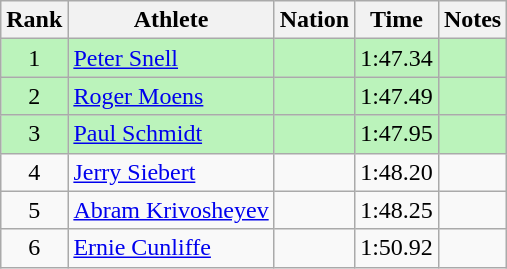<table class="wikitable sortable" style="text-align:center">
<tr>
<th>Rank</th>
<th>Athlete</th>
<th>Nation</th>
<th>Time</th>
<th>Notes</th>
</tr>
<tr bgcolor=bbf3bb>
<td>1</td>
<td align=left><a href='#'>Peter Snell</a></td>
<td align=left></td>
<td>1:47.34</td>
<td></td>
</tr>
<tr bgcolor=bbf3bb>
<td>2</td>
<td align=left><a href='#'>Roger Moens</a></td>
<td align=left></td>
<td>1:47.49</td>
<td></td>
</tr>
<tr bgcolor=bbf3bb>
<td>3</td>
<td align=left><a href='#'>Paul Schmidt</a></td>
<td align=left></td>
<td>1:47.95</td>
<td></td>
</tr>
<tr>
<td>4</td>
<td align=left><a href='#'>Jerry Siebert</a></td>
<td align=left></td>
<td>1:48.20</td>
<td></td>
</tr>
<tr>
<td>5</td>
<td align=left><a href='#'>Abram Krivosheyev</a></td>
<td align=left></td>
<td>1:48.25</td>
<td></td>
</tr>
<tr>
<td>6</td>
<td align=left><a href='#'>Ernie Cunliffe</a></td>
<td align=left></td>
<td>1:50.92</td>
<td></td>
</tr>
</table>
